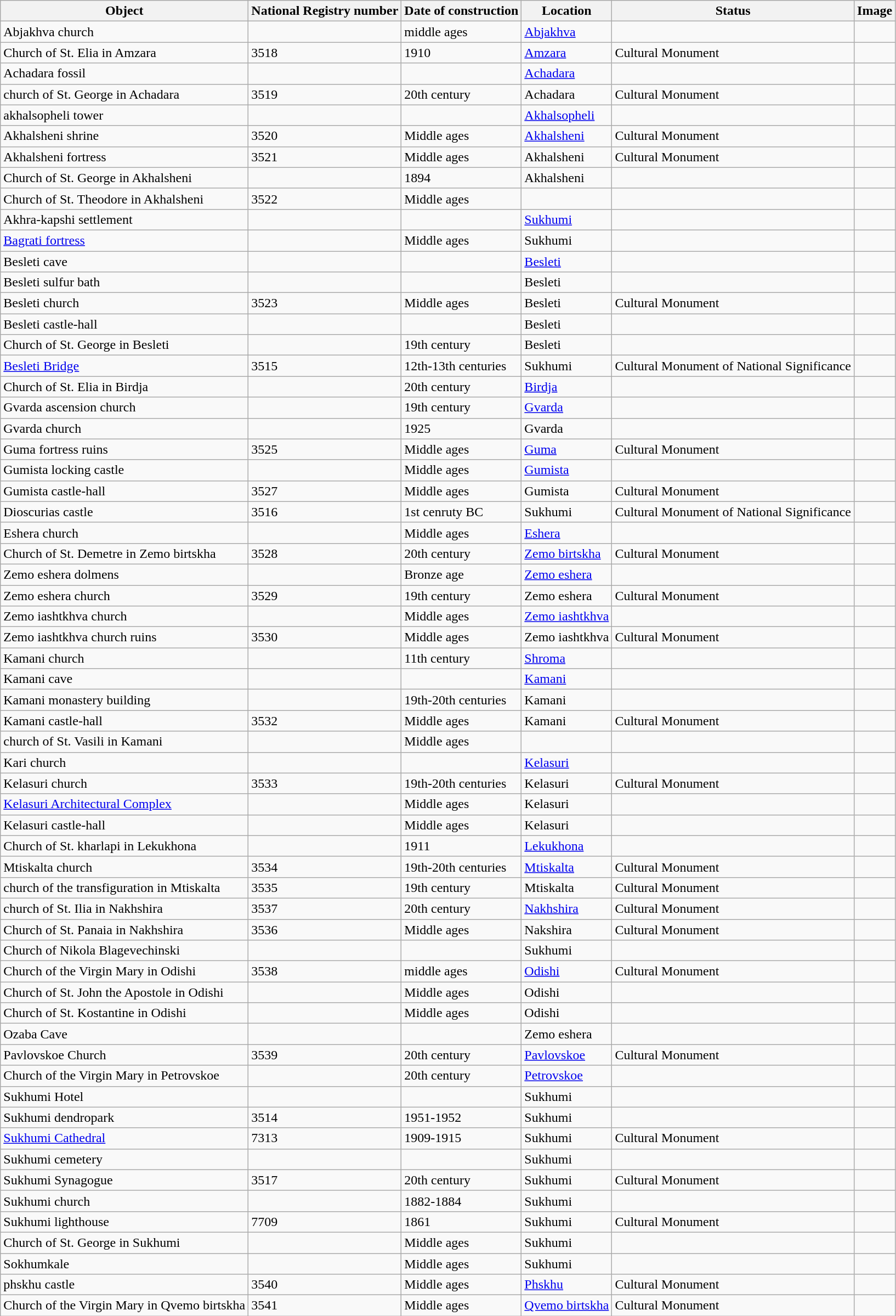<table class="wikitable sortable">
<tr>
<th>Object</th>
<th>National Registry number</th>
<th>Date of construction</th>
<th>Location</th>
<th>Status</th>
<th class=unsortable>Image</th>
</tr>
<tr>
<td>Abjakhva church</td>
<td></td>
<td>middle ages</td>
<td><a href='#'>Abjakhva</a></td>
<td></td>
<td></td>
</tr>
<tr>
<td>Church of St. Elia in Amzara</td>
<td>3518</td>
<td>1910</td>
<td><a href='#'>Amzara</a></td>
<td>Cultural Monument</td>
<td></td>
</tr>
<tr>
<td>Achadara fossil</td>
<td></td>
<td></td>
<td><a href='#'>Achadara</a></td>
<td></td>
<td></td>
</tr>
<tr>
<td>church of St. George in Achadara</td>
<td>3519</td>
<td>20th century</td>
<td>Achadara</td>
<td>Cultural Monument</td>
<td></td>
</tr>
<tr>
<td>akhalsopheli tower</td>
<td></td>
<td></td>
<td><a href='#'>Akhalsopheli</a></td>
<td></td>
<td></td>
</tr>
<tr>
<td>Akhalsheni shrine</td>
<td>3520</td>
<td>Middle ages</td>
<td><a href='#'>Akhalsheni</a></td>
<td>Cultural Monument</td>
<td></td>
</tr>
<tr>
<td>Akhalsheni fortress</td>
<td>3521</td>
<td>Middle ages</td>
<td>Akhalsheni</td>
<td>Cultural Monument</td>
<td></td>
</tr>
<tr>
<td>Church of St. George in Akhalsheni</td>
<td></td>
<td>1894</td>
<td>Akhalsheni</td>
<td></td>
<td></td>
</tr>
<tr>
<td>Church of St. Theodore in Akhalsheni</td>
<td>3522</td>
<td>Middle ages</td>
<td></td>
<td></td>
<td></td>
</tr>
<tr>
<td>Akhra-kapshi settlement</td>
<td></td>
<td></td>
<td><a href='#'>Sukhumi</a></td>
<td></td>
<td></td>
</tr>
<tr>
<td><a href='#'>Bagrati fortress</a></td>
<td></td>
<td>Middle ages</td>
<td>Sukhumi</td>
<td></td>
<td></td>
</tr>
<tr>
<td>Besleti cave</td>
<td></td>
<td></td>
<td><a href='#'>Besleti</a></td>
<td></td>
<td></td>
</tr>
<tr>
<td>Besleti sulfur bath</td>
<td></td>
<td></td>
<td>Besleti</td>
<td></td>
<td></td>
</tr>
<tr>
<td>Besleti church</td>
<td>3523</td>
<td>Middle ages</td>
<td>Besleti</td>
<td>Cultural Monument</td>
<td></td>
</tr>
<tr>
<td>Besleti castle-hall</td>
<td></td>
<td></td>
<td>Besleti</td>
<td></td>
<td></td>
</tr>
<tr>
<td>Church of St. George in Besleti</td>
<td></td>
<td>19th century</td>
<td>Besleti</td>
<td></td>
<td></td>
</tr>
<tr>
<td><a href='#'>Besleti Bridge</a></td>
<td>3515</td>
<td>12th-13th centuries</td>
<td>Sukhumi</td>
<td>Cultural Monument of National Significance</td>
<td><br></td>
</tr>
<tr>
<td>Church of St. Elia in Birdja</td>
<td></td>
<td>20th century</td>
<td><a href='#'>Birdja</a></td>
<td></td>
<td></td>
</tr>
<tr>
<td>Gvarda ascension church</td>
<td></td>
<td>19th century</td>
<td><a href='#'>Gvarda</a></td>
<td></td>
<td></td>
</tr>
<tr>
<td>Gvarda church</td>
<td></td>
<td>1925</td>
<td>Gvarda</td>
<td></td>
<td></td>
</tr>
<tr>
<td>Guma fortress ruins</td>
<td>3525</td>
<td>Middle ages</td>
<td><a href='#'>Guma</a></td>
<td>Cultural Monument</td>
<td></td>
</tr>
<tr>
<td>Gumista locking castle</td>
<td></td>
<td>Middle ages</td>
<td><a href='#'>Gumista</a></td>
<td></td>
<td></td>
</tr>
<tr>
<td>Gumista castle-hall</td>
<td>3527</td>
<td>Middle ages</td>
<td>Gumista</td>
<td>Cultural Monument</td>
<td></td>
</tr>
<tr>
<td>Dioscurias castle</td>
<td>3516</td>
<td>1st cenruty BC</td>
<td>Sukhumi</td>
<td>Cultural Monument of National Significance</td>
<td></td>
</tr>
<tr>
<td>Eshera church</td>
<td></td>
<td>Middle ages</td>
<td><a href='#'>Eshera</a></td>
<td></td>
<td></td>
</tr>
<tr>
<td>Church of St. Demetre in Zemo birtskha</td>
<td>3528</td>
<td>20th century</td>
<td><a href='#'>Zemo birtskha</a></td>
<td>Cultural Monument</td>
<td></td>
</tr>
<tr>
<td>Zemo eshera dolmens</td>
<td></td>
<td>Bronze age</td>
<td><a href='#'>Zemo eshera</a></td>
<td></td>
<td></td>
</tr>
<tr>
<td>Zemo eshera church</td>
<td>3529</td>
<td>19th century</td>
<td>Zemo eshera</td>
<td>Cultural Monument</td>
<td></td>
</tr>
<tr>
<td>Zemo iashtkhva church</td>
<td></td>
<td>Middle ages</td>
<td><a href='#'>Zemo iashtkhva</a></td>
<td></td>
<td></td>
</tr>
<tr>
<td>Zemo iashtkhva church ruins</td>
<td>3530</td>
<td>Middle ages</td>
<td>Zemo iashtkhva</td>
<td>Cultural Monument</td>
<td></td>
</tr>
<tr>
<td>Kamani church</td>
<td></td>
<td>11th century</td>
<td><a href='#'>Shroma</a></td>
<td></td>
<td><br></td>
</tr>
<tr>
<td>Kamani cave</td>
<td></td>
<td></td>
<td><a href='#'>Kamani</a></td>
<td></td>
<td></td>
</tr>
<tr>
<td>Kamani monastery building</td>
<td></td>
<td>19th-20th centuries</td>
<td>Kamani</td>
<td></td>
<td></td>
</tr>
<tr>
<td>Kamani castle-hall</td>
<td>3532</td>
<td>Middle ages</td>
<td>Kamani</td>
<td>Cultural Monument</td>
<td></td>
</tr>
<tr>
<td>church of St. Vasili in Kamani</td>
<td></td>
<td>Middle ages</td>
<td></td>
<td></td>
<td></td>
</tr>
<tr>
<td>Kari church</td>
<td></td>
<td></td>
<td><a href='#'>Kelasuri</a></td>
<td></td>
<td></td>
</tr>
<tr>
<td>Kelasuri church</td>
<td>3533</td>
<td>19th-20th centuries</td>
<td>Kelasuri</td>
<td>Cultural Monument</td>
<td></td>
</tr>
<tr>
<td><a href='#'>Kelasuri Architectural Complex</a></td>
<td></td>
<td>Middle ages</td>
<td>Kelasuri</td>
<td></td>
<td></td>
</tr>
<tr>
<td>Kelasuri castle-hall</td>
<td></td>
<td>Middle ages</td>
<td>Kelasuri</td>
<td></td>
<td></td>
</tr>
<tr>
<td>Church of St. kharlapi in Lekukhona</td>
<td></td>
<td>1911</td>
<td><a href='#'>Lekukhona</a></td>
<td></td>
<td></td>
</tr>
<tr>
<td>Mtiskalta church</td>
<td>3534</td>
<td>19th-20th centuries</td>
<td><a href='#'>Mtiskalta</a></td>
<td>Cultural Monument</td>
<td></td>
</tr>
<tr>
<td>church of the transfiguration in Mtiskalta</td>
<td>3535</td>
<td>19th century</td>
<td>Mtiskalta</td>
<td>Cultural Monument</td>
<td></td>
</tr>
<tr>
<td>church of St. Ilia in Nakhshira</td>
<td>3537</td>
<td>20th century</td>
<td><a href='#'>Nakhshira</a></td>
<td>Cultural Monument</td>
<td></td>
</tr>
<tr>
<td>Church of St. Panaia in Nakhshira</td>
<td>3536</td>
<td>Middle ages</td>
<td>Nakshira</td>
<td>Cultural Monument</td>
<td></td>
</tr>
<tr>
<td>Church of Nikola Blagevechinski</td>
<td></td>
<td></td>
<td>Sukhumi</td>
<td></td>
<td></td>
</tr>
<tr>
<td>Church of the Virgin Mary in Odishi</td>
<td>3538</td>
<td>middle ages</td>
<td><a href='#'>Odishi</a></td>
<td>Cultural Monument</td>
<td></td>
</tr>
<tr>
<td>Church of St. John the Apostole in Odishi</td>
<td></td>
<td>Middle ages</td>
<td>Odishi</td>
<td></td>
<td></td>
</tr>
<tr>
<td>Church of St. Kostantine in Odishi</td>
<td></td>
<td>Middle ages</td>
<td>Odishi</td>
<td></td>
<td></td>
</tr>
<tr>
<td>Ozaba Cave</td>
<td></td>
<td></td>
<td>Zemo eshera</td>
<td></td>
<td></td>
</tr>
<tr>
<td>Pavlovskoe Church</td>
<td>3539</td>
<td>20th century</td>
<td><a href='#'>Pavlovskoe</a></td>
<td>Cultural Monument</td>
<td></td>
</tr>
<tr>
<td>Church of the Virgin Mary in Petrovskoe</td>
<td></td>
<td>20th century</td>
<td><a href='#'>Petrovskoe</a></td>
<td></td>
<td></td>
</tr>
<tr>
<td>Sukhumi Hotel</td>
<td></td>
<td></td>
<td>Sukhumi</td>
<td></td>
<td></td>
</tr>
<tr>
<td>Sukhumi dendropark</td>
<td>3514</td>
<td>1951-1952</td>
<td>Sukhumi</td>
<td></td>
<td></td>
</tr>
<tr>
<td><a href='#'>Sukhumi Cathedral</a></td>
<td>7313</td>
<td>1909-1915</td>
<td>Sukhumi</td>
<td>Cultural Monument</td>
<td><br></td>
</tr>
<tr>
<td>Sukhumi cemetery</td>
<td></td>
<td></td>
<td>Sukhumi</td>
<td></td>
<td></td>
</tr>
<tr>
<td>Sukhumi Synagogue</td>
<td>3517</td>
<td>20th century</td>
<td>Sukhumi</td>
<td>Cultural Monument</td>
<td></td>
</tr>
<tr>
<td>Sukhumi church</td>
<td></td>
<td>1882-1884</td>
<td>Sukhumi</td>
<td></td>
<td></td>
</tr>
<tr>
<td>Sukhumi lighthouse</td>
<td>7709</td>
<td>1861</td>
<td>Sukhumi</td>
<td>Cultural Monument</td>
<td></td>
</tr>
<tr>
<td>Church of St. George in Sukhumi</td>
<td></td>
<td>Middle ages</td>
<td>Sukhumi</td>
<td></td>
<td></td>
</tr>
<tr>
<td>Sokhumkale</td>
<td></td>
<td>Middle ages</td>
<td>Sukhumi</td>
<td></td>
<td></td>
</tr>
<tr>
<td>phskhu castle</td>
<td>3540</td>
<td>Middle ages</td>
<td><a href='#'>Phskhu</a></td>
<td>Cultural Monument</td>
<td></td>
</tr>
<tr>
<td>Church of the Virgin Mary in Qvemo birtskha</td>
<td>3541</td>
<td>Middle ages</td>
<td><a href='#'>Qvemo birtskha</a></td>
<td>Cultural Monument</td>
<td></td>
</tr>
</table>
